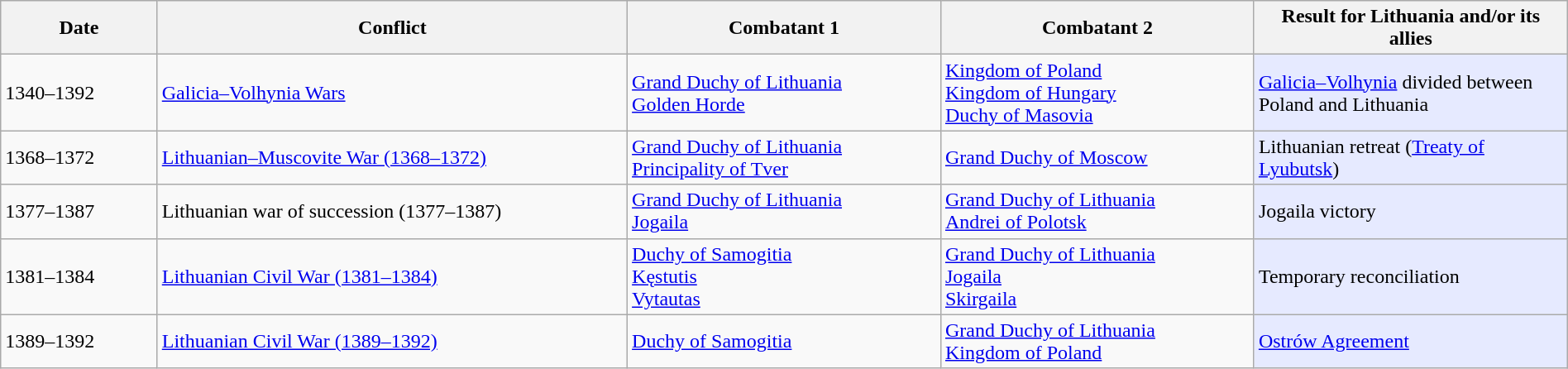<table class="wikitable sortable" width="100%">
<tr>
<th>Date</th>
<th width="30%">Conflict</th>
<th width="20%">Combatant 1</th>
<th width="20%">Combatant 2</th>
<th width="20%">Result for Lithuania and/or its allies</th>
</tr>
<tr>
<td>1340–1392</td>
<td><a href='#'>Galicia–Volhynia Wars</a></td>
<td> <a href='#'>Grand Duchy of Lithuania</a><br> <a href='#'>Golden Horde</a></td>
<td> <a href='#'>Kingdom of Poland</a><br> <a href='#'>Kingdom of Hungary</a><br> <a href='#'>Duchy of Masovia</a></td>
<td style="background:#E6EAFF"><a href='#'>Galicia–Volhynia</a> divided between Poland and Lithuania</td>
</tr>
<tr>
<td>1368–1372</td>
<td><a href='#'>Lithuanian–Muscovite War (1368–1372)</a></td>
<td> <a href='#'>Grand Duchy of Lithuania</a><br> <a href='#'>Principality of Tver</a></td>
<td><a href='#'>Grand Duchy of Moscow</a></td>
<td style="background:#E6EAFF">Lithuanian retreat (<a href='#'>Treaty of Lyubutsk</a>)</td>
</tr>
<tr>
<td>1377–1387</td>
<td>Lithuanian war of succession (1377–1387)</td>
<td> <a href='#'>Grand Duchy of Lithuania</a><br><a href='#'>Jogaila</a></td>
<td> <a href='#'>Grand Duchy of Lithuania</a><br><a href='#'>Andrei of Polotsk</a></td>
<td style="background:#E6EAFF">Jogaila victory</td>
</tr>
<tr>
<td>1381–1384</td>
<td><a href='#'>Lithuanian Civil War (1381–1384)</a></td>
<td> <a href='#'>Duchy of Samogitia</a><br><a href='#'>Kęstutis</a><br><a href='#'>Vytautas</a></td>
<td> <a href='#'>Grand Duchy of Lithuania</a><br><a href='#'>Jogaila</a><br><a href='#'>Skirgaila</a></td>
<td style="background:#E6EAFF">Temporary reconciliation</td>
</tr>
<tr>
<td>1389–1392</td>
<td><a href='#'>Lithuanian Civil War (1389–1392)</a></td>
<td> <a href='#'>Duchy of Samogitia</a></td>
<td> <a href='#'>Grand Duchy of Lithuania</a><br> <a href='#'>Kingdom of Poland</a></td>
<td style="background:#E6EAFF"><a href='#'>Ostrów Agreement</a></td>
</tr>
</table>
